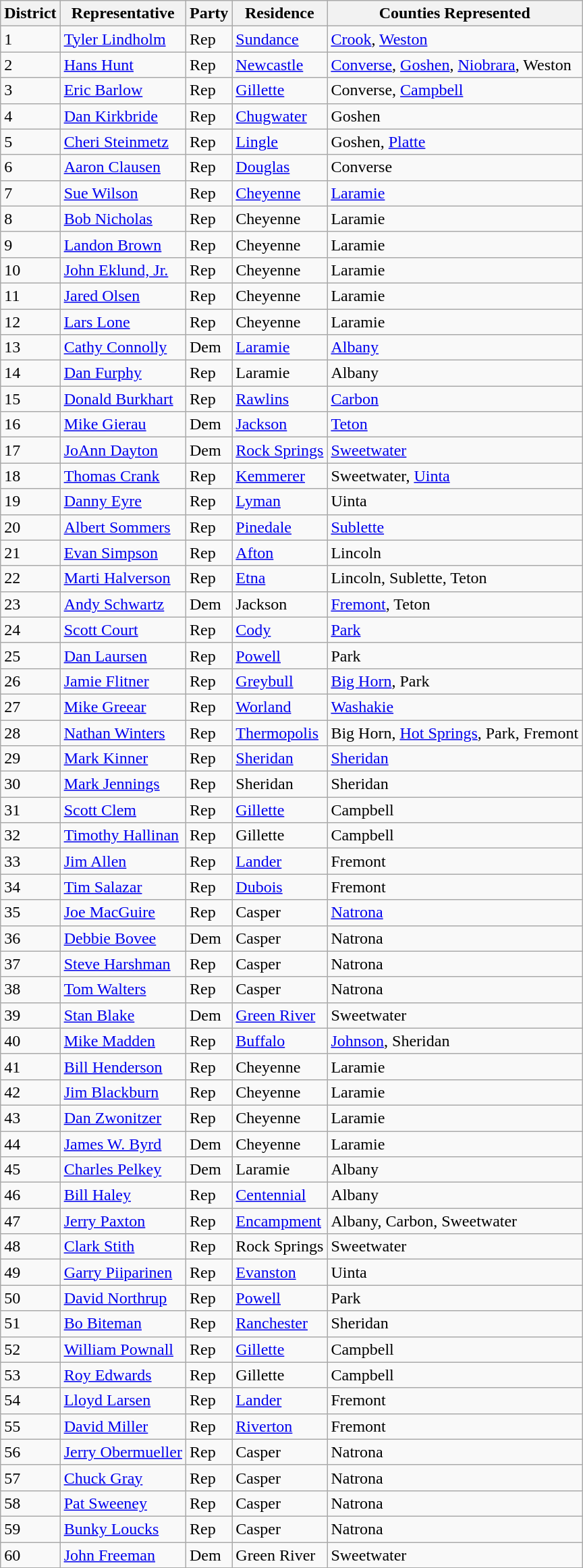<table class="wikitable">
<tr>
<th>District</th>
<th>Representative</th>
<th>Party</th>
<th>Residence</th>
<th>Counties Represented</th>
</tr>
<tr>
<td>1</td>
<td><a href='#'>Tyler Lindholm</a></td>
<td>Rep</td>
<td><a href='#'>Sundance</a></td>
<td><a href='#'>Crook</a>, <a href='#'>Weston</a></td>
</tr>
<tr>
<td>2</td>
<td><a href='#'>Hans Hunt</a></td>
<td>Rep</td>
<td><a href='#'>Newcastle</a></td>
<td><a href='#'>Converse</a>, <a href='#'>Goshen</a>, <a href='#'>Niobrara</a>, Weston</td>
</tr>
<tr>
<td>3</td>
<td><a href='#'>Eric Barlow</a></td>
<td>Rep</td>
<td><a href='#'>Gillette</a></td>
<td>Converse, <a href='#'>Campbell</a></td>
</tr>
<tr>
<td>4</td>
<td><a href='#'>Dan Kirkbride</a></td>
<td>Rep</td>
<td><a href='#'>Chugwater</a></td>
<td>Goshen</td>
</tr>
<tr>
<td>5</td>
<td><a href='#'>Cheri Steinmetz</a></td>
<td>Rep</td>
<td><a href='#'>Lingle</a></td>
<td>Goshen, <a href='#'>Platte</a></td>
</tr>
<tr>
<td>6</td>
<td><a href='#'>Aaron Clausen</a></td>
<td>Rep</td>
<td><a href='#'>Douglas</a></td>
<td>Converse</td>
</tr>
<tr>
<td>7</td>
<td><a href='#'>Sue Wilson</a></td>
<td>Rep</td>
<td><a href='#'>Cheyenne</a></td>
<td><a href='#'>Laramie</a></td>
</tr>
<tr>
<td>8</td>
<td><a href='#'>Bob Nicholas</a></td>
<td>Rep</td>
<td>Cheyenne</td>
<td>Laramie</td>
</tr>
<tr>
<td>9</td>
<td><a href='#'>Landon Brown</a></td>
<td>Rep</td>
<td>Cheyenne</td>
<td>Laramie</td>
</tr>
<tr>
<td>10</td>
<td><a href='#'>John Eklund, Jr.</a></td>
<td>Rep</td>
<td>Cheyenne</td>
<td>Laramie</td>
</tr>
<tr>
<td>11</td>
<td><a href='#'>Jared Olsen</a></td>
<td>Rep</td>
<td>Cheyenne</td>
<td>Laramie</td>
</tr>
<tr>
<td>12</td>
<td><a href='#'>Lars Lone</a></td>
<td>Rep</td>
<td>Cheyenne</td>
<td>Laramie</td>
</tr>
<tr>
<td>13</td>
<td><a href='#'>Cathy Connolly</a></td>
<td>Dem</td>
<td><a href='#'>Laramie</a></td>
<td><a href='#'>Albany</a></td>
</tr>
<tr>
<td>14</td>
<td><a href='#'>Dan Furphy</a></td>
<td>Rep</td>
<td>Laramie</td>
<td>Albany</td>
</tr>
<tr>
<td>15</td>
<td><a href='#'>Donald Burkhart</a></td>
<td>Rep</td>
<td><a href='#'>Rawlins</a></td>
<td><a href='#'>Carbon</a></td>
</tr>
<tr>
<td>16</td>
<td><a href='#'>Mike Gierau</a></td>
<td>Dem</td>
<td><a href='#'>Jackson</a></td>
<td><a href='#'>Teton</a></td>
</tr>
<tr>
<td>17</td>
<td><a href='#'>JoAnn Dayton</a></td>
<td>Dem</td>
<td><a href='#'>Rock Springs</a></td>
<td><a href='#'>Sweetwater</a></td>
</tr>
<tr>
<td>18</td>
<td><a href='#'>Thomas Crank</a></td>
<td>Rep</td>
<td><a href='#'>Kemmerer</a></td>
<td>Sweetwater, <a href='#'>Uinta</a></td>
</tr>
<tr>
<td>19</td>
<td><a href='#'>Danny Eyre</a></td>
<td>Rep</td>
<td><a href='#'>Lyman</a></td>
<td>Uinta</td>
</tr>
<tr>
<td>20</td>
<td><a href='#'>Albert Sommers</a></td>
<td>Rep</td>
<td><a href='#'>Pinedale</a></td>
<td><a href='#'>Sublette</a></td>
</tr>
<tr>
<td>21</td>
<td><a href='#'>Evan Simpson</a></td>
<td>Rep</td>
<td><a href='#'>Afton</a></td>
<td>Lincoln</td>
</tr>
<tr>
<td>22</td>
<td><a href='#'>Marti Halverson</a></td>
<td>Rep</td>
<td><a href='#'>Etna</a></td>
<td>Lincoln, Sublette, Teton</td>
</tr>
<tr>
<td>23</td>
<td><a href='#'>Andy Schwartz</a></td>
<td>Dem</td>
<td>Jackson</td>
<td><a href='#'>Fremont</a>, Teton</td>
</tr>
<tr>
<td>24</td>
<td><a href='#'>Scott Court</a></td>
<td>Rep</td>
<td><a href='#'>Cody</a></td>
<td><a href='#'>Park</a></td>
</tr>
<tr>
<td>25</td>
<td><a href='#'>Dan Laursen</a></td>
<td>Rep</td>
<td><a href='#'>Powell</a></td>
<td>Park</td>
</tr>
<tr>
<td>26</td>
<td><a href='#'>Jamie Flitner</a></td>
<td>Rep</td>
<td><a href='#'>Greybull</a></td>
<td><a href='#'>Big Horn</a>, Park</td>
</tr>
<tr>
<td>27</td>
<td><a href='#'>Mike Greear</a></td>
<td>Rep</td>
<td><a href='#'>Worland</a></td>
<td><a href='#'>Washakie</a></td>
</tr>
<tr>
<td>28</td>
<td><a href='#'>Nathan Winters</a></td>
<td>Rep</td>
<td><a href='#'>Thermopolis</a></td>
<td>Big Horn, <a href='#'>Hot Springs</a>, Park, Fremont</td>
</tr>
<tr>
<td>29</td>
<td><a href='#'>Mark Kinner</a></td>
<td>Rep</td>
<td><a href='#'>Sheridan</a></td>
<td><a href='#'>Sheridan</a></td>
</tr>
<tr>
<td>30</td>
<td><a href='#'>Mark Jennings</a></td>
<td>Rep</td>
<td>Sheridan</td>
<td>Sheridan</td>
</tr>
<tr>
<td>31</td>
<td><a href='#'>Scott Clem</a></td>
<td>Rep</td>
<td><a href='#'>Gillette</a></td>
<td>Campbell</td>
</tr>
<tr>
<td>32</td>
<td><a href='#'>Timothy Hallinan</a></td>
<td>Rep</td>
<td>Gillette</td>
<td>Campbell</td>
</tr>
<tr>
<td>33</td>
<td><a href='#'>Jim Allen</a></td>
<td>Rep</td>
<td><a href='#'>Lander</a></td>
<td>Fremont</td>
</tr>
<tr>
<td>34</td>
<td><a href='#'>Tim Salazar</a></td>
<td>Rep</td>
<td><a href='#'>Dubois</a></td>
<td>Fremont</td>
</tr>
<tr>
<td>35</td>
<td><a href='#'>Joe MacGuire</a></td>
<td>Rep</td>
<td>Casper</td>
<td><a href='#'>Natrona</a></td>
</tr>
<tr>
<td>36</td>
<td><a href='#'>Debbie Bovee</a></td>
<td>Dem</td>
<td>Casper</td>
<td>Natrona</td>
</tr>
<tr>
<td>37</td>
<td><a href='#'>Steve Harshman</a></td>
<td>Rep</td>
<td>Casper</td>
<td>Natrona</td>
</tr>
<tr>
<td>38</td>
<td><a href='#'>Tom Walters</a></td>
<td>Rep</td>
<td>Casper</td>
<td>Natrona</td>
</tr>
<tr>
<td>39</td>
<td><a href='#'>Stan Blake</a></td>
<td>Dem</td>
<td><a href='#'>Green River</a></td>
<td>Sweetwater</td>
</tr>
<tr>
<td>40</td>
<td><a href='#'>Mike Madden</a></td>
<td>Rep</td>
<td><a href='#'>Buffalo</a></td>
<td><a href='#'>Johnson</a>, Sheridan</td>
</tr>
<tr>
<td>41</td>
<td><a href='#'>Bill Henderson</a></td>
<td>Rep</td>
<td>Cheyenne</td>
<td>Laramie</td>
</tr>
<tr>
<td>42</td>
<td><a href='#'>Jim Blackburn</a></td>
<td>Rep</td>
<td>Cheyenne</td>
<td>Laramie</td>
</tr>
<tr>
<td>43</td>
<td><a href='#'>Dan Zwonitzer</a></td>
<td>Rep</td>
<td>Cheyenne</td>
<td>Laramie</td>
</tr>
<tr>
<td>44</td>
<td><a href='#'>James W. Byrd</a></td>
<td>Dem</td>
<td>Cheyenne</td>
<td>Laramie</td>
</tr>
<tr>
<td>45</td>
<td><a href='#'>Charles Pelkey</a></td>
<td>Dem</td>
<td>Laramie</td>
<td>Albany</td>
</tr>
<tr>
<td>46</td>
<td><a href='#'>Bill Haley</a></td>
<td>Rep</td>
<td><a href='#'>Centennial</a></td>
<td>Albany</td>
</tr>
<tr>
<td>47</td>
<td><a href='#'>Jerry Paxton</a></td>
<td>Rep</td>
<td><a href='#'>Encampment</a></td>
<td>Albany, Carbon, Sweetwater</td>
</tr>
<tr>
<td>48</td>
<td><a href='#'>Clark Stith</a></td>
<td>Rep</td>
<td>Rock Springs</td>
<td>Sweetwater</td>
</tr>
<tr>
<td>49</td>
<td><a href='#'>Garry Piiparinen</a></td>
<td>Rep</td>
<td><a href='#'>Evanston</a></td>
<td>Uinta</td>
</tr>
<tr>
<td>50</td>
<td><a href='#'>David Northrup</a></td>
<td>Rep</td>
<td><a href='#'>Powell</a></td>
<td>Park</td>
</tr>
<tr>
<td>51</td>
<td><a href='#'>Bo Biteman</a></td>
<td>Rep</td>
<td><a href='#'>Ranchester</a></td>
<td>Sheridan</td>
</tr>
<tr>
<td>52</td>
<td><a href='#'>William Pownall</a></td>
<td>Rep</td>
<td><a href='#'>Gillette</a></td>
<td>Campbell</td>
</tr>
<tr>
<td>53</td>
<td><a href='#'>Roy Edwards</a></td>
<td>Rep</td>
<td>Gillette</td>
<td>Campbell</td>
</tr>
<tr>
<td>54</td>
<td><a href='#'>Lloyd Larsen</a></td>
<td>Rep</td>
<td><a href='#'>Lander</a></td>
<td>Fremont</td>
</tr>
<tr>
<td>55</td>
<td><a href='#'>David Miller</a></td>
<td>Rep</td>
<td><a href='#'>Riverton</a></td>
<td>Fremont</td>
</tr>
<tr>
<td>56</td>
<td><a href='#'>Jerry Obermueller</a></td>
<td>Rep</td>
<td>Casper</td>
<td>Natrona</td>
</tr>
<tr>
<td>57</td>
<td><a href='#'>Chuck Gray</a></td>
<td>Rep</td>
<td>Casper</td>
<td>Natrona</td>
</tr>
<tr>
<td>58</td>
<td><a href='#'>Pat Sweeney</a></td>
<td>Rep</td>
<td>Casper</td>
<td>Natrona</td>
</tr>
<tr>
<td>59</td>
<td><a href='#'>Bunky Loucks</a></td>
<td>Rep</td>
<td>Casper</td>
<td>Natrona</td>
</tr>
<tr>
<td>60</td>
<td><a href='#'>John Freeman</a></td>
<td>Dem</td>
<td>Green River</td>
<td>Sweetwater</td>
</tr>
</table>
